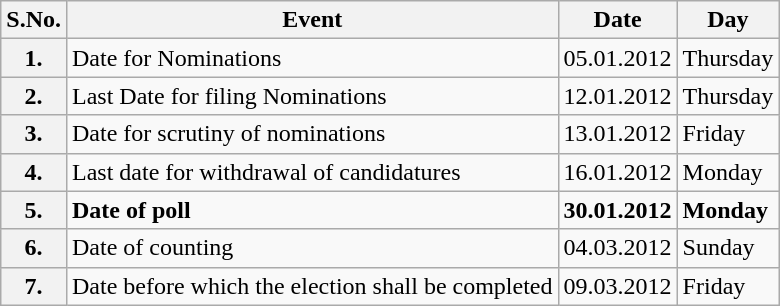<table class="wikitable">
<tr>
<th>S.No.</th>
<th><strong>Event</strong></th>
<th><strong>Date</strong></th>
<th><strong>Day</strong></th>
</tr>
<tr>
<th>1.</th>
<td>Date for Nominations</td>
<td>05.01.2012</td>
<td>Thursday</td>
</tr>
<tr>
<th>2.</th>
<td>Last Date for filing Nominations</td>
<td>12.01.2012</td>
<td>Thursday</td>
</tr>
<tr>
<th>3.</th>
<td>Date for scrutiny of nominations</td>
<td>13.01.2012</td>
<td>Friday</td>
</tr>
<tr>
<th>4.</th>
<td>Last date for withdrawal of candidatures</td>
<td>16.01.2012</td>
<td>Monday</td>
</tr>
<tr>
<th>5.</th>
<td><strong>Date of poll</strong></td>
<td><strong>30.01.2012</strong></td>
<td><strong>Monday</strong></td>
</tr>
<tr>
<th>6.</th>
<td>Date of counting</td>
<td>04.03.2012</td>
<td>Sunday</td>
</tr>
<tr>
<th>7.</th>
<td>Date before which the election shall be completed</td>
<td>09.03.2012</td>
<td>Friday</td>
</tr>
</table>
